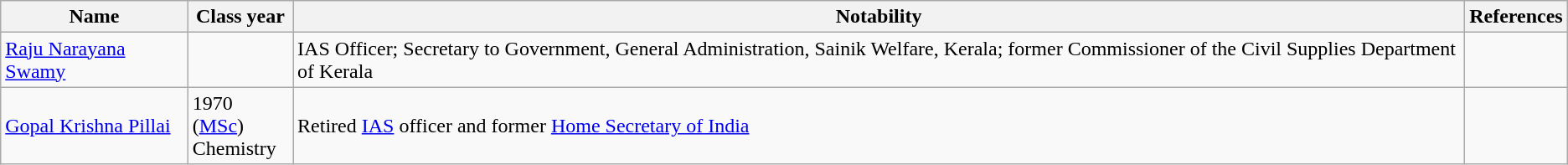<table class="wikitable">
<tr>
<th>Name</th>
<th>Class year</th>
<th>Notability</th>
<th>References</th>
</tr>
<tr>
<td><a href='#'>Raju Narayana Swamy</a></td>
<td></td>
<td>IAS Officer; Secretary to Government, General Administration, Sainik Welfare, Kerala; former Commissioner of the Civil Supplies Department of Kerala</td>
<td></td>
</tr>
<tr>
<td><a href='#'>Gopal Krishna Pillai</a></td>
<td>1970 (<a href='#'>MSc</a>)<br>Chemistry</td>
<td>Retired <a href='#'>IAS</a> officer and former <a href='#'>Home Secretary of India</a></td>
<td></td>
</tr>
</table>
